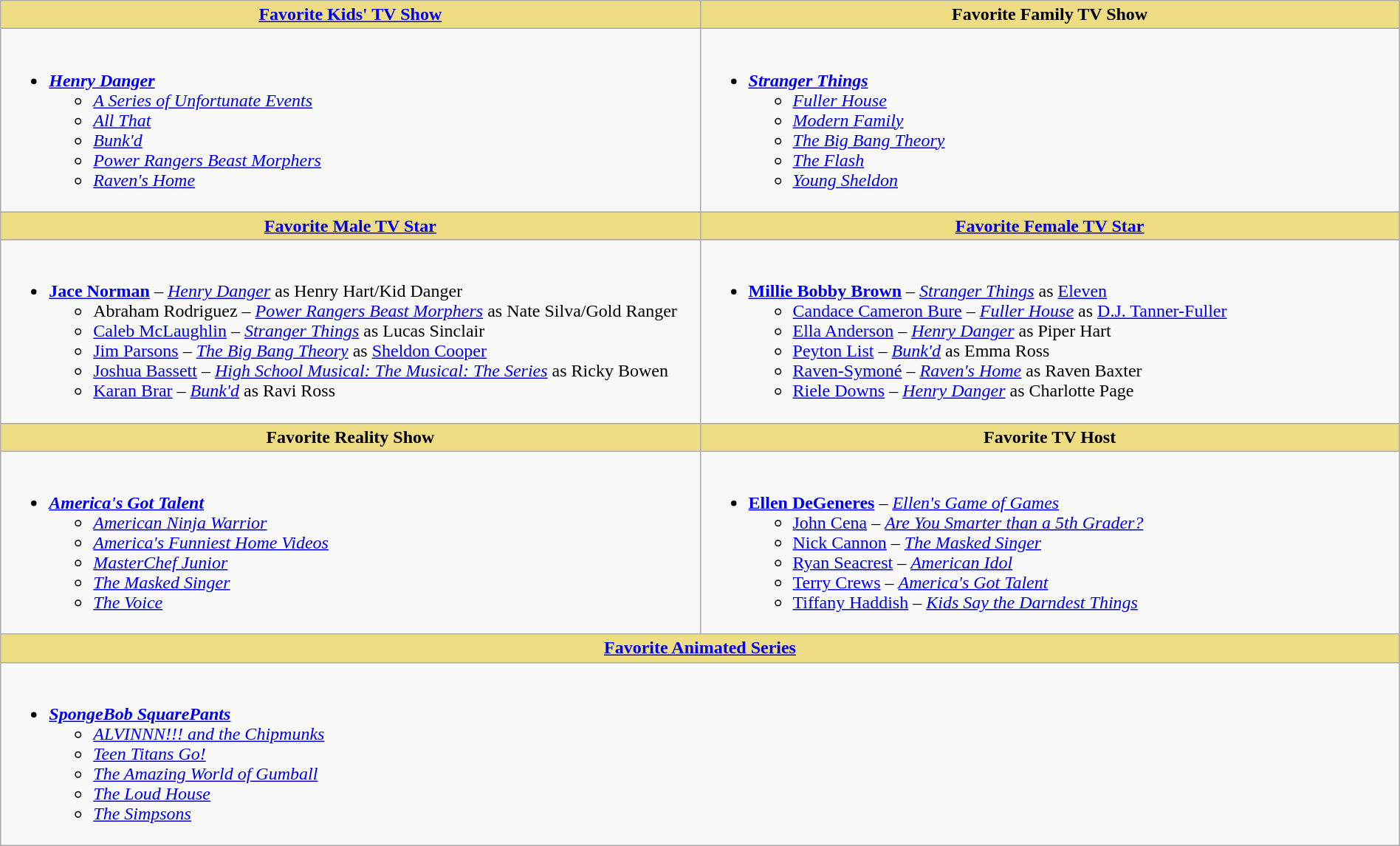<table class="wikitable" style="width:100%;">
<tr>
<th style="background:#EEDD82; width:50%"><a href='#'>Favorite Kids' TV Show</a></th>
<th style="background:#EEDD82; width:50%">Favorite Family TV Show</th>
</tr>
<tr>
<td valign="top"><br><ul><li><strong><em><a href='#'>Henry Danger</a></em></strong><ul><li><em><a href='#'>A Series of Unfortunate Events</a></em></li><li><em><a href='#'>All That</a></em></li><li><em><a href='#'>Bunk'd</a></em></li><li><em><a href='#'>Power Rangers Beast Morphers</a></em></li><li><em><a href='#'>Raven's Home</a></em></li></ul></li></ul></td>
<td valign="top"><br><ul><li><strong><em><a href='#'>Stranger Things</a></em></strong><ul><li><em><a href='#'>Fuller House</a></em></li><li><em><a href='#'>Modern Family</a></em></li><li><em><a href='#'>The Big Bang Theory</a></em></li><li><em><a href='#'>The Flash</a></em></li><li><em><a href='#'>Young Sheldon</a></em></li></ul></li></ul></td>
</tr>
<tr>
<th style="background:#EEDD82; width:50%"><a href='#'>Favorite Male TV Star</a></th>
<th style="background:#EEDD82; width:50%"><a href='#'>Favorite Female TV Star</a></th>
</tr>
<tr>
<td valign="top"><br><ul><li><strong><a href='#'>Jace Norman</a></strong> – <em><a href='#'>Henry Danger</a></em> as Henry Hart/Kid Danger<ul><li>Abraham Rodriguez – <em><a href='#'>Power Rangers Beast Morphers</a></em> as Nate Silva/Gold Ranger</li><li><a href='#'>Caleb McLaughlin</a> – <em><a href='#'>Stranger Things</a></em> as Lucas Sinclair</li><li><a href='#'>Jim Parsons</a> – <em><a href='#'>The Big Bang Theory</a></em> as <a href='#'>Sheldon Cooper</a></li><li><a href='#'>Joshua Bassett</a> – <em><a href='#'>High School Musical: The Musical: The Series</a></em> as Ricky Bowen</li><li><a href='#'>Karan Brar</a> – <em><a href='#'>Bunk'd</a></em> as Ravi Ross</li></ul></li></ul></td>
<td valign="top"><br><ul><li><strong><a href='#'>Millie Bobby Brown</a></strong> – <em><a href='#'>Stranger Things</a></em> as <a href='#'>Eleven</a><ul><li><a href='#'>Candace Cameron Bure</a> – <em><a href='#'>Fuller House</a></em> as <a href='#'>D.J. Tanner-Fuller</a></li><li><a href='#'>Ella Anderson</a> – <em><a href='#'>Henry Danger</a></em> as Piper Hart</li><li><a href='#'>Peyton List</a> – <em><a href='#'>Bunk'd</a></em> as Emma Ross</li><li><a href='#'>Raven-Symoné</a> – <em><a href='#'>Raven's Home</a></em> as Raven Baxter</li><li><a href='#'>Riele Downs</a> – <em><a href='#'>Henry Danger</a></em> as Charlotte Page</li></ul></li></ul></td>
</tr>
<tr>
<th style="background:#EEDD82; width:50%">Favorite Reality Show</th>
<th style="background:#EEDD82; width:50%">Favorite TV Host</th>
</tr>
<tr>
<td valign="top"><br><ul><li><strong><em><a href='#'>America's Got Talent</a></em></strong><ul><li><em><a href='#'>American Ninja Warrior</a></em></li><li><em><a href='#'>America's Funniest Home Videos</a></em></li><li><em><a href='#'>MasterChef Junior</a></em></li><li><em><a href='#'>The Masked Singer</a></em></li><li><em><a href='#'>The Voice</a></em></li></ul></li></ul></td>
<td valign="top"><br><ul><li><strong><a href='#'>Ellen DeGeneres</a></strong> – <em><a href='#'>Ellen's Game of Games</a></em><ul><li><a href='#'>John Cena</a> – <em><a href='#'>Are You Smarter than a 5th Grader?</a></em></li><li><a href='#'>Nick Cannon</a> – <em><a href='#'>The Masked Singer</a></em></li><li><a href='#'>Ryan Seacrest</a> – <em><a href='#'>American Idol</a></em></li><li><a href='#'>Terry Crews</a> – <em><a href='#'>America's Got Talent</a></em></li><li><a href='#'>Tiffany Haddish</a> – <em><a href='#'>Kids Say the Darndest Things</a></em></li></ul></li></ul></td>
</tr>
<tr>
<th colspan="2" style="background:#EEDD82; rowspan=" 2"><a href='#'>Favorite Animated Series</a></th>
</tr>
<tr>
<td colspan="2" valign="top"><br><ul><li><strong><em><a href='#'>SpongeBob SquarePants</a></em></strong><ul><li><em><a href='#'>ALVINNN!!! and the Chipmunks</a></em></li><li><em><a href='#'>Teen Titans Go!</a></em></li><li><em><a href='#'>The Amazing World of Gumball</a></em></li><li><em><a href='#'>The Loud House</a></em></li><li><em><a href='#'>The Simpsons</a></em></li></ul></li></ul></td>
</tr>
</table>
